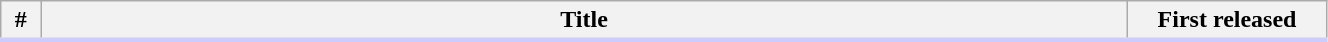<table class="wikitable" width = "70%">
<tr style="border-bottom:3px solid #CCF">
<th width="3%">#</th>
<th>Title</th>
<th width="15%">First released<br>
</th>
</tr>
</table>
